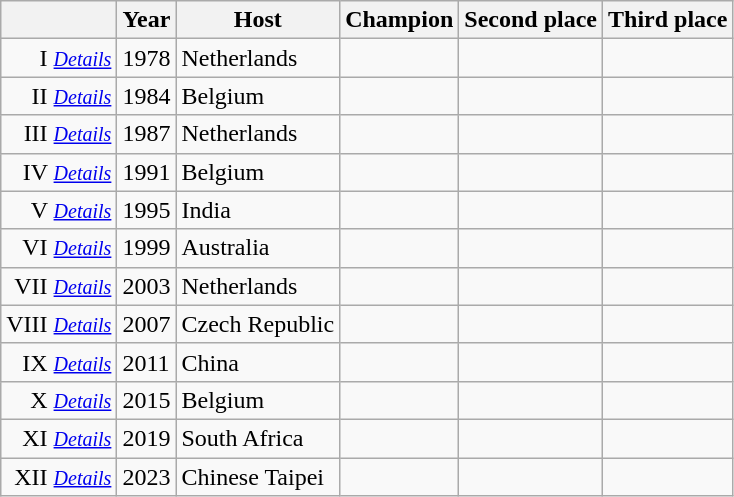<table class="wikitable">
<tr>
<th></th>
<th>Year</th>
<th>Host</th>
<th>Champion</th>
<th>Second place</th>
<th>Third place</th>
</tr>
<tr>
<td align="right">I <small><em><a href='#'>Details</a></em></small></td>
<td>1978</td>
<td>Netherlands</td>
<td><strong></strong></td>
<td></td>
<td></td>
</tr>
<tr>
<td align="right">II <small><em><a href='#'>Details</a></em></small></td>
<td>1984</td>
<td>Belgium</td>
<td><strong></strong></td>
<td></td>
<td></td>
</tr>
<tr>
<td align="right">III <small><em><a href='#'>Details</a></em></small></td>
<td>1987</td>
<td>Netherlands</td>
<td><strong></strong></td>
<td></td>
<td></td>
</tr>
<tr>
<td align="right">IV <small><em><a href='#'>Details</a></em></small></td>
<td>1991</td>
<td>Belgium</td>
<td><strong></strong></td>
<td></td>
<td></td>
</tr>
<tr>
<td align="right">V <small><em><a href='#'>Details</a></em></small></td>
<td>1995</td>
<td>India</td>
<td><strong></strong></td>
<td></td>
<td></td>
</tr>
<tr>
<td align="right">VI <small><em><a href='#'>Details</a></em></small></td>
<td>1999</td>
<td>Australia</td>
<td><strong></strong></td>
<td></td>
<td></td>
</tr>
<tr>
<td align="right">VII <small><em><a href='#'>Details</a></em></small></td>
<td>2003</td>
<td>Netherlands</td>
<td><strong></strong></td>
<td></td>
<td></td>
</tr>
<tr>
<td align="right">VIII <small><em><a href='#'>Details</a></em></small></td>
<td>2007</td>
<td>Czech Republic</td>
<td><strong></strong></td>
<td></td>
<td></td>
</tr>
<tr>
<td align="right">IX <small><em><a href='#'>Details</a></em></small></td>
<td>2011</td>
<td>China</td>
<td><strong></strong></td>
<td></td>
<td></td>
</tr>
<tr>
<td align="right">X <small><em><a href='#'>Details</a></em></small></td>
<td>2015</td>
<td>Belgium</td>
<td><strong></strong></td>
<td></td>
<td></td>
</tr>
<tr>
<td align="right">XI <small><em><a href='#'>Details</a></em></small></td>
<td>2019</td>
<td>South Africa</td>
<td><strong></strong></td>
<td></td>
<td></td>
</tr>
<tr>
<td align="right">XII <small><em><a href='#'>Details</a></em></small></td>
<td>2023</td>
<td>Chinese Taipei</td>
<td><strong></strong></td>
<td></td>
<td></td>
</tr>
</table>
